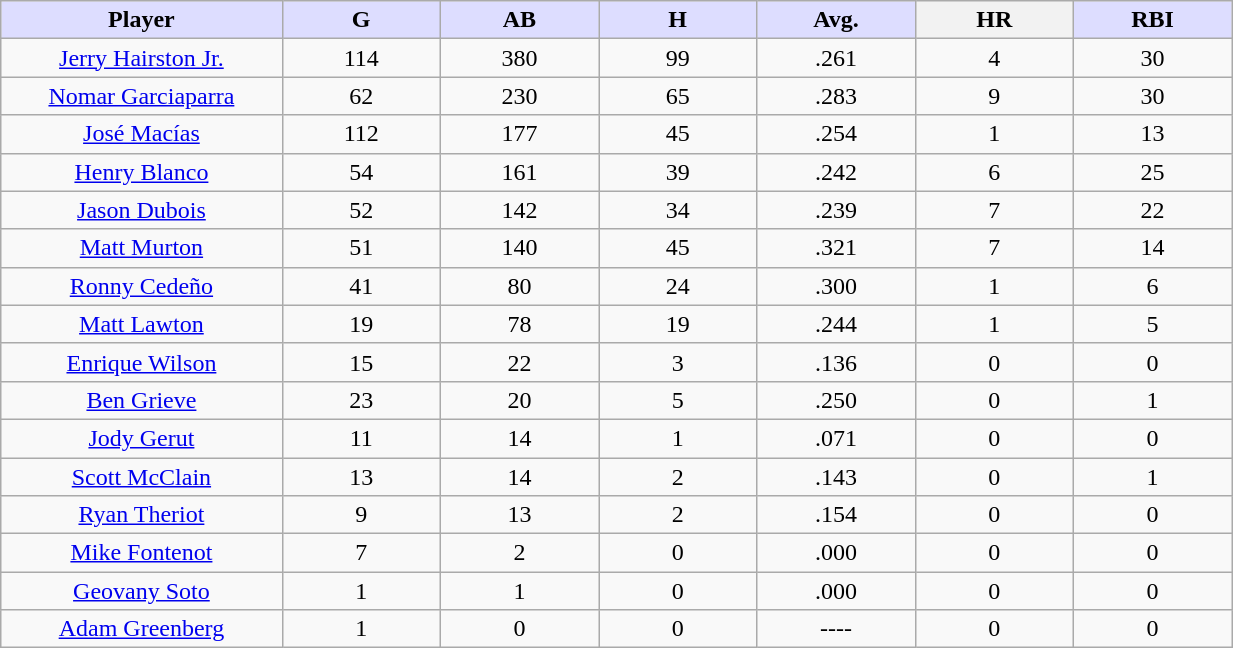<table class="wikitable sortable">
<tr>
<th style="background:#ddf; width:16%">Player</th>
<th style="background:#ddf; width:9%">G</th>
<th style="background:#ddf; width:9%">AB</th>
<th style="background:#ddf; width:9%">H</th>
<th style="background:#ddf; width:9%">Avg.</th>
<th style="background;#ddf; width:9%">HR</th>
<th style="background:#ddf; width:9%">RBI</th>
</tr>
<tr align=center>
<td><a href='#'>Jerry Hairston Jr.</a></td>
<td>114</td>
<td>380</td>
<td>99</td>
<td>.261</td>
<td>4</td>
<td>30</td>
</tr>
<tr align=center>
<td><a href='#'>Nomar Garciaparra</a></td>
<td>62</td>
<td>230</td>
<td>65</td>
<td>.283</td>
<td>9</td>
<td>30</td>
</tr>
<tr align=center>
<td><a href='#'>José Macías</a></td>
<td>112</td>
<td>177</td>
<td>45</td>
<td>.254</td>
<td>1</td>
<td>13</td>
</tr>
<tr align=center>
<td><a href='#'>Henry Blanco</a></td>
<td>54</td>
<td>161</td>
<td>39</td>
<td>.242</td>
<td>6</td>
<td>25</td>
</tr>
<tr align=center>
<td><a href='#'>Jason Dubois</a></td>
<td>52</td>
<td>142</td>
<td>34</td>
<td>.239</td>
<td>7</td>
<td>22</td>
</tr>
<tr align=center>
<td><a href='#'>Matt Murton</a></td>
<td>51</td>
<td>140</td>
<td>45</td>
<td>.321</td>
<td>7</td>
<td>14</td>
</tr>
<tr align=center>
<td><a href='#'>Ronny Cedeño</a></td>
<td>41</td>
<td>80</td>
<td>24</td>
<td>.300</td>
<td>1</td>
<td>6</td>
</tr>
<tr align=center>
<td><a href='#'>Matt Lawton</a></td>
<td>19</td>
<td>78</td>
<td>19</td>
<td>.244</td>
<td>1</td>
<td>5</td>
</tr>
<tr align=center>
<td><a href='#'>Enrique Wilson</a></td>
<td>15</td>
<td>22</td>
<td>3</td>
<td>.136</td>
<td>0</td>
<td>0</td>
</tr>
<tr align=center>
<td><a href='#'>Ben Grieve</a></td>
<td>23</td>
<td>20</td>
<td>5</td>
<td>.250</td>
<td>0</td>
<td>1</td>
</tr>
<tr align=center>
<td><a href='#'>Jody Gerut</a></td>
<td>11</td>
<td>14</td>
<td>1</td>
<td>.071</td>
<td>0</td>
<td>0</td>
</tr>
<tr align=center>
<td><a href='#'>Scott McClain</a></td>
<td>13</td>
<td>14</td>
<td>2</td>
<td>.143</td>
<td>0</td>
<td>1</td>
</tr>
<tr align=center>
<td><a href='#'>Ryan Theriot</a></td>
<td>9</td>
<td>13</td>
<td>2</td>
<td>.154</td>
<td>0</td>
<td>0</td>
</tr>
<tr align=center>
<td><a href='#'>Mike Fontenot</a></td>
<td>7</td>
<td>2</td>
<td>0</td>
<td>.000</td>
<td>0</td>
<td>0</td>
</tr>
<tr align=center>
<td><a href='#'>Geovany Soto</a></td>
<td>1</td>
<td>1</td>
<td>0</td>
<td>.000</td>
<td>0</td>
<td>0</td>
</tr>
<tr align=center>
<td><a href='#'>Adam Greenberg</a></td>
<td>1</td>
<td>0</td>
<td>0</td>
<td>----</td>
<td>0</td>
<td>0</td>
</tr>
</table>
